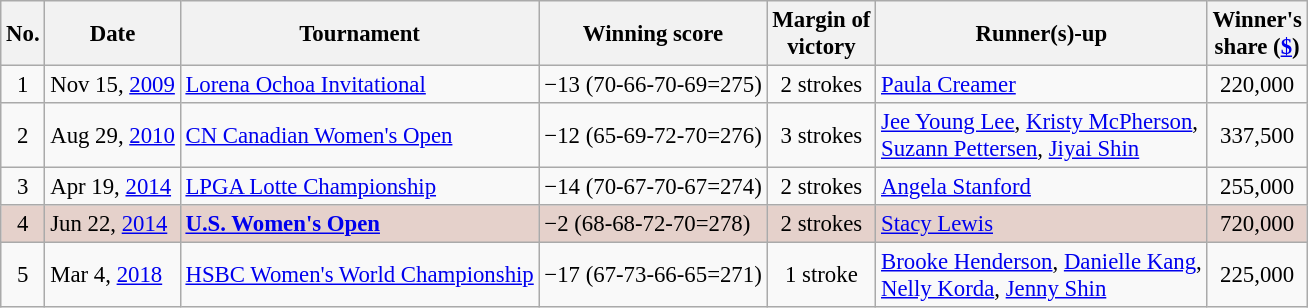<table class="wikitable" style="font-size:95%;">
<tr>
<th>No.</th>
<th>Date</th>
<th>Tournament</th>
<th>Winning score</th>
<th>Margin of<br>victory</th>
<th>Runner(s)-up</th>
<th>Winner's<br>share (<a href='#'>$</a>)</th>
</tr>
<tr>
<td align=center>1</td>
<td>Nov 15, <a href='#'>2009</a></td>
<td><a href='#'>Lorena Ochoa Invitational</a></td>
<td>−13 (70-66-70-69=275)</td>
<td align=center>2 strokes</td>
<td> <a href='#'>Paula Creamer</a></td>
<td align=center>220,000</td>
</tr>
<tr>
<td align=center>2</td>
<td>Aug 29, <a href='#'>2010</a></td>
<td><a href='#'>CN Canadian Women's Open</a></td>
<td>−12 (65-69-72-70=276)</td>
<td align=center>3 strokes</td>
<td> <a href='#'>Jee Young Lee</a>,  <a href='#'>Kristy McPherson</a>,<br> <a href='#'>Suzann Pettersen</a>,  <a href='#'>Jiyai Shin</a></td>
<td align=center>337,500</td>
</tr>
<tr>
<td align=center>3</td>
<td>Apr 19, <a href='#'>2014</a></td>
<td><a href='#'>LPGA Lotte Championship</a></td>
<td>−14 (70-67-70-67=274)</td>
<td align=center>2 strokes</td>
<td> <a href='#'>Angela Stanford</a></td>
<td align=center>255,000</td>
</tr>
<tr style="background:#e5d1cb;">
<td align=center>4</td>
<td>Jun 22, <a href='#'>2014</a></td>
<td><strong><a href='#'>U.S. Women's Open</a></strong></td>
<td>−2 (68-68-72-70=278)</td>
<td align=center>2 strokes</td>
<td> <a href='#'>Stacy Lewis</a></td>
<td align=center>720,000</td>
</tr>
<tr>
<td align=center>5</td>
<td>Mar 4, <a href='#'>2018</a></td>
<td><a href='#'>HSBC Women's World Championship</a></td>
<td>−17 (67-73-66-65=271)</td>
<td align=center>1 stroke</td>
<td> <a href='#'>Brooke Henderson</a>,  <a href='#'>Danielle Kang</a>,<br> <a href='#'>Nelly Korda</a>,  <a href='#'>Jenny Shin</a></td>
<td align=center>225,000</td>
</tr>
</table>
